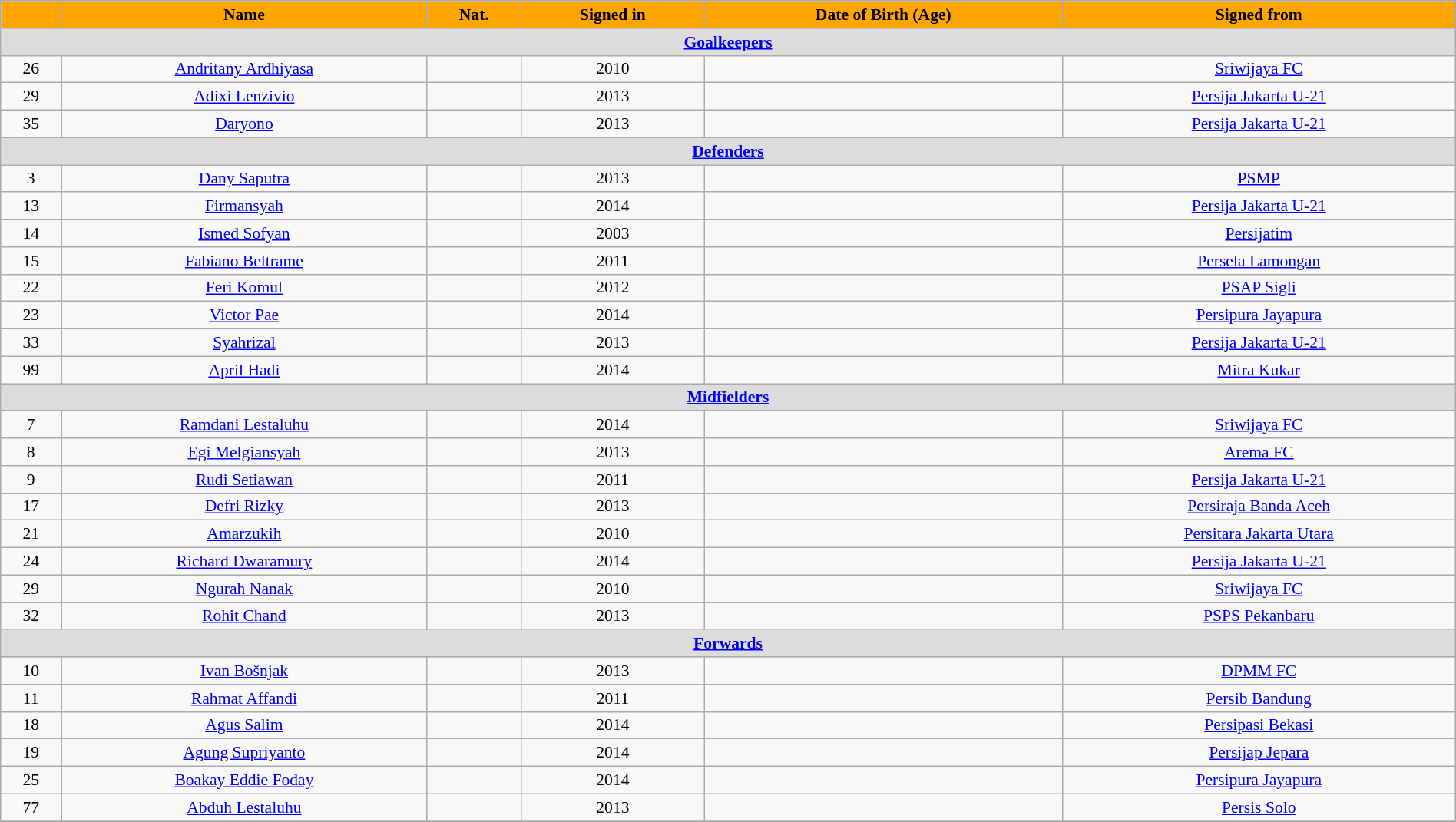<table class="wikitable sortable" style="text-align:center; width:100%; font-size:90%;">
<tr>
<th style="background:orange; text-align:center;"></th>
<th style="background:orange; text-align:center;">Name</th>
<th style="background:orange; text-align:center;">Nat.</th>
<th style="background:orange; text-align:center;">Signed in</th>
<th style="background:orange; text-align:center;">Date of Birth (Age)</th>
<th style="background:orange; text-align:center;">Signed from</th>
</tr>
<tr>
<th colspan=8 style="background:#dcdcdc; text-align:center;"><a href='#'>Goalkeepers</a></th>
</tr>
<tr>
<td>26</td>
<td><a href='#'>Andritany Ardhiyasa</a></td>
<td></td>
<td>2010</td>
<td></td>
<td> <a href='#'>Sriwijaya FC</a></td>
</tr>
<tr>
<td>29</td>
<td><a href='#'>Adixi Lenzivio</a></td>
<td></td>
<td>2013</td>
<td></td>
<td> <a href='#'>Persija Jakarta U-21</a></td>
</tr>
<tr>
<td>35</td>
<td><a href='#'>Daryono</a></td>
<td></td>
<td>2013</td>
<td></td>
<td> <a href='#'>Persija Jakarta U-21</a></td>
</tr>
<tr>
<th colspan=8 style="background:#dcdcdc; text-align:center;"><a href='#'>Defenders</a></th>
</tr>
<tr>
<td>3</td>
<td><a href='#'>Dany Saputra</a></td>
<td></td>
<td>2013</td>
<td></td>
<td> <a href='#'>PSMP</a></td>
</tr>
<tr>
<td>13</td>
<td><a href='#'>Firmansyah</a></td>
<td></td>
<td>2014</td>
<td></td>
<td> <a href='#'>Persija Jakarta U-21</a></td>
</tr>
<tr>
<td>14</td>
<td><a href='#'>Ismed Sofyan</a></td>
<td></td>
<td>2003</td>
<td></td>
<td> <a href='#'>Persijatim</a></td>
</tr>
<tr>
<td>15</td>
<td><a href='#'>Fabiano Beltrame</a></td>
<td></td>
<td>2011</td>
<td></td>
<td> <a href='#'>Persela Lamongan</a></td>
</tr>
<tr>
<td>22</td>
<td><a href='#'>Feri Komul</a></td>
<td></td>
<td>2012</td>
<td></td>
<td> <a href='#'>PSAP Sigli</a></td>
</tr>
<tr>
<td>23</td>
<td><a href='#'>Victor Pae</a></td>
<td></td>
<td>2014</td>
<td></td>
<td> <a href='#'>Persipura Jayapura</a></td>
</tr>
<tr>
<td>33</td>
<td><a href='#'>Syahrizal</a></td>
<td></td>
<td>2013</td>
<td></td>
<td> <a href='#'>Persija Jakarta U-21</a></td>
</tr>
<tr>
<td>99</td>
<td><a href='#'>April Hadi</a></td>
<td></td>
<td>2014</td>
<td></td>
<td> <a href='#'>Mitra Kukar</a></td>
</tr>
<tr>
<th colspan=8 style="background:#dcdcdc; text-align:center;"><a href='#'>Midfielders</a></th>
</tr>
<tr>
<td>7</td>
<td><a href='#'>Ramdani Lestaluhu</a></td>
<td></td>
<td>2014</td>
<td></td>
<td> <a href='#'>Sriwijaya FC</a></td>
</tr>
<tr>
<td>8</td>
<td><a href='#'>Egi Melgiansyah</a></td>
<td></td>
<td>2013</td>
<td></td>
<td> <a href='#'>Arema FC</a></td>
</tr>
<tr>
<td>9</td>
<td><a href='#'>Rudi Setiawan</a></td>
<td></td>
<td>2011</td>
<td></td>
<td> <a href='#'>Persija Jakarta U-21</a></td>
</tr>
<tr>
<td>17</td>
<td><a href='#'>Defri Rizky</a></td>
<td></td>
<td>2013</td>
<td></td>
<td> <a href='#'>Persiraja Banda Aceh</a></td>
</tr>
<tr>
<td>21</td>
<td><a href='#'>Amarzukih</a></td>
<td></td>
<td>2010</td>
<td></td>
<td> <a href='#'>Persitara Jakarta Utara</a></td>
</tr>
<tr>
<td>24</td>
<td><a href='#'>Richard Dwaramury</a></td>
<td></td>
<td>2014</td>
<td></td>
<td> <a href='#'>Persija Jakarta U-21</a></td>
</tr>
<tr>
<td>29</td>
<td><a href='#'>Ngurah Nanak</a></td>
<td></td>
<td>2010</td>
<td></td>
<td> <a href='#'>Sriwijaya FC</a></td>
</tr>
<tr>
<td>32</td>
<td><a href='#'>Rohit Chand</a></td>
<td></td>
<td>2013</td>
<td></td>
<td> <a href='#'>PSPS Pekanbaru</a></td>
</tr>
<tr>
<th colspan=8 style="background:#dcdcdc; text-align:center;"><a href='#'>Forwards</a></th>
</tr>
<tr>
<td>10</td>
<td><a href='#'>Ivan Bošnjak</a></td>
<td></td>
<td>2013</td>
<td></td>
<td> <a href='#'>DPMM FC</a></td>
</tr>
<tr>
<td>11</td>
<td><a href='#'>Rahmat Affandi</a></td>
<td></td>
<td>2011</td>
<td></td>
<td> <a href='#'>Persib Bandung</a></td>
</tr>
<tr>
<td>18</td>
<td><a href='#'>Agus Salim</a></td>
<td></td>
<td>2014</td>
<td></td>
<td> <a href='#'>Persipasi Bekasi</a></td>
</tr>
<tr>
<td>19</td>
<td><a href='#'>Agung Supriyanto</a></td>
<td></td>
<td>2014</td>
<td></td>
<td> <a href='#'>Persijap Jepara</a></td>
</tr>
<tr>
<td>25</td>
<td><a href='#'>Boakay Eddie Foday</a></td>
<td></td>
<td>2014</td>
<td></td>
<td> <a href='#'>Persipura Jayapura</a></td>
</tr>
<tr>
<td>77</td>
<td><a href='#'>Abduh Lestaluhu</a></td>
<td></td>
<td>2013</td>
<td></td>
<td> <a href='#'>Persis Solo</a></td>
</tr>
<tr>
</tr>
</table>
